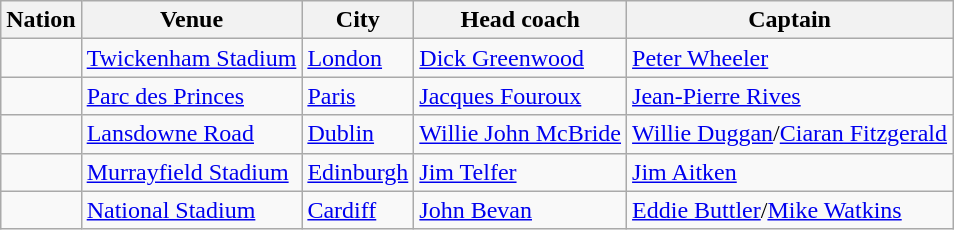<table class="wikitable">
<tr>
<th>Nation</th>
<th>Venue</th>
<th>City</th>
<th>Head coach</th>
<th>Captain</th>
</tr>
<tr>
<td></td>
<td><a href='#'>Twickenham Stadium</a></td>
<td><a href='#'>London</a></td>
<td><a href='#'>Dick Greenwood</a></td>
<td><a href='#'>Peter Wheeler</a></td>
</tr>
<tr>
<td></td>
<td><a href='#'>Parc des Princes</a></td>
<td><a href='#'>Paris</a></td>
<td><a href='#'>Jacques Fouroux</a></td>
<td><a href='#'>Jean-Pierre Rives</a></td>
</tr>
<tr>
<td></td>
<td><a href='#'>Lansdowne Road</a></td>
<td><a href='#'>Dublin</a></td>
<td><a href='#'>Willie John McBride</a></td>
<td><a href='#'>Willie Duggan</a>/<a href='#'>Ciaran Fitzgerald</a></td>
</tr>
<tr>
<td></td>
<td><a href='#'>Murrayfield Stadium</a></td>
<td><a href='#'>Edinburgh</a></td>
<td><a href='#'>Jim Telfer</a></td>
<td><a href='#'>Jim Aitken</a></td>
</tr>
<tr>
<td></td>
<td><a href='#'>National Stadium</a></td>
<td><a href='#'>Cardiff</a></td>
<td><a href='#'>John Bevan</a></td>
<td><a href='#'>Eddie Buttler</a>/<a href='#'>Mike Watkins</a></td>
</tr>
</table>
